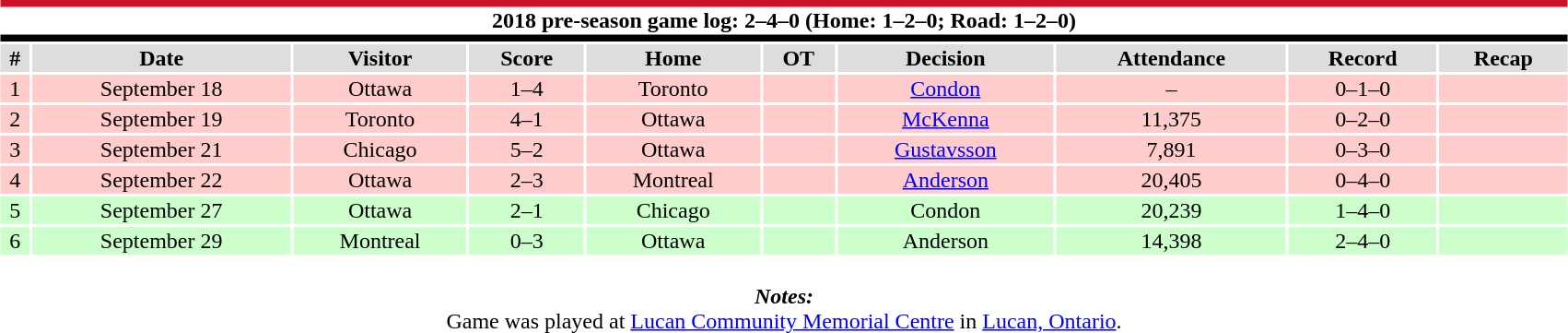<table class="toccolours collapsible collapsed" style="width:90%; clear:both; margin:1.5em auto; text-align:center;">
<tr>
<th colspan="10" style="background:#FFFFFF; border-top:#CE1126 5px solid; border-bottom:#000000 5px solid;">2018 pre-season game log: 2–4–0 (Home: 1–2–0; Road: 1–2–0)</th>
</tr>
<tr style="background:#ddd;">
<th>#</th>
<th>Date</th>
<th>Visitor</th>
<th>Score</th>
<th>Home</th>
<th>OT</th>
<th>Decision</th>
<th>Attendance</th>
<th>Record</th>
<th>Recap</th>
</tr>
<tr style="background:#fcc;">
<td>1</td>
<td>September 18</td>
<td>Ottawa</td>
<td>1–4</td>
<td>Toronto</td>
<td></td>
<td><a href='#'>Condon</a></td>
<td>–</td>
<td>0–1–0</td>
<td></td>
</tr>
<tr style="background:#fcc;">
<td>2</td>
<td>September 19</td>
<td>Toronto</td>
<td>4–1</td>
<td>Ottawa</td>
<td></td>
<td><a href='#'>McKenna</a></td>
<td>11,375</td>
<td>0–2–0</td>
<td></td>
</tr>
<tr style="background:#fcc;">
<td>3</td>
<td>September 21</td>
<td>Chicago</td>
<td>5–2</td>
<td>Ottawa</td>
<td></td>
<td><a href='#'>Gustavsson</a></td>
<td>7,891</td>
<td>0–3–0</td>
<td></td>
</tr>
<tr style="background:#fcc;">
<td>4</td>
<td>September 22</td>
<td>Ottawa</td>
<td>2–3</td>
<td>Montreal</td>
<td></td>
<td><a href='#'>Anderson</a></td>
<td>20,405</td>
<td>0–4–0</td>
<td></td>
</tr>
<tr style="background:#cfc;">
<td>5</td>
<td>September 27</td>
<td>Ottawa</td>
<td>2–1</td>
<td>Chicago</td>
<td></td>
<td>Condon</td>
<td>20,239</td>
<td>1–4–0</td>
<td></td>
</tr>
<tr style="background:#cfc;">
<td>6</td>
<td>September 29</td>
<td>Montreal</td>
<td>0–3</td>
<td>Ottawa</td>
<td></td>
<td>Anderson</td>
<td>14,398</td>
<td>2–4–0</td>
<td></td>
</tr>
<tr>
<td colspan="10" style="text-align:center;"><br><strong><em>Notes:</em></strong><br>
 Game was played at <a href='#'>Lucan Community Memorial Centre</a> in <a href='#'>Lucan, Ontario</a>.</td>
</tr>
</table>
